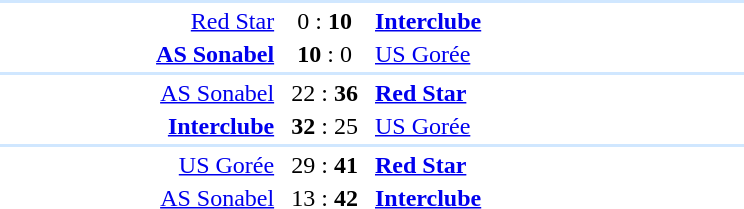<table style="text-align:center" width=500>
<tr>
<th width=30%></th>
<th width=10%></th>
<th width=30%></th>
<th width=10%></th>
</tr>
<tr align="left" bgcolor=#D0E7FF>
<td colspan=4></td>
</tr>
<tr>
<td align="right"><a href='#'>Red Star</a> </td>
<td>0 : <strong>10</strong></td>
<td align=left> <strong><a href='#'>Interclube</a></strong></td>
</tr>
<tr>
<td align="right"><strong><a href='#'>AS Sonabel</a></strong> </td>
<td><strong>10</strong> : 0</td>
<td align=left> <a href='#'>US Gorée</a></td>
</tr>
<tr align="left" bgcolor=#D0E7FF>
<td colspan=4></td>
</tr>
<tr>
<td align="right"><a href='#'>AS Sonabel</a> </td>
<td>22 : <strong>36</strong></td>
<td align=left> <strong><a href='#'>Red Star</a></strong></td>
</tr>
<tr>
<td align="right"><strong><a href='#'>Interclube</a></strong> </td>
<td><strong>32</strong> : 25</td>
<td align=left> <a href='#'>US Gorée</a></td>
</tr>
<tr align="left" bgcolor=#D0E7FF>
<td colspan=4></td>
</tr>
<tr>
<td align="right"><a href='#'>US Gorée</a> </td>
<td>29 : <strong>41</strong></td>
<td align=left> <strong><a href='#'>Red Star</a></strong></td>
</tr>
<tr>
<td align="right"><a href='#'>AS Sonabel</a> </td>
<td>13 : <strong>42</strong></td>
<td align=left> <strong><a href='#'>Interclube</a></strong></td>
</tr>
</table>
